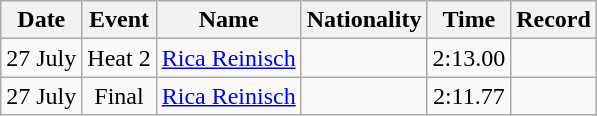<table class=wikitable style=text-align:center>
<tr>
<th>Date</th>
<th>Event</th>
<th>Name</th>
<th>Nationality</th>
<th>Time</th>
<th>Record</th>
</tr>
<tr>
<td>27 July</td>
<td>Heat 2</td>
<td align=left><a href='#'>Rica Reinisch</a></td>
<td align=left></td>
<td>2:13.00</td>
<td></td>
</tr>
<tr>
<td>27 July</td>
<td>Final</td>
<td align=left><a href='#'>Rica Reinisch</a></td>
<td align=left></td>
<td>2:11.77</td>
<td></td>
</tr>
</table>
